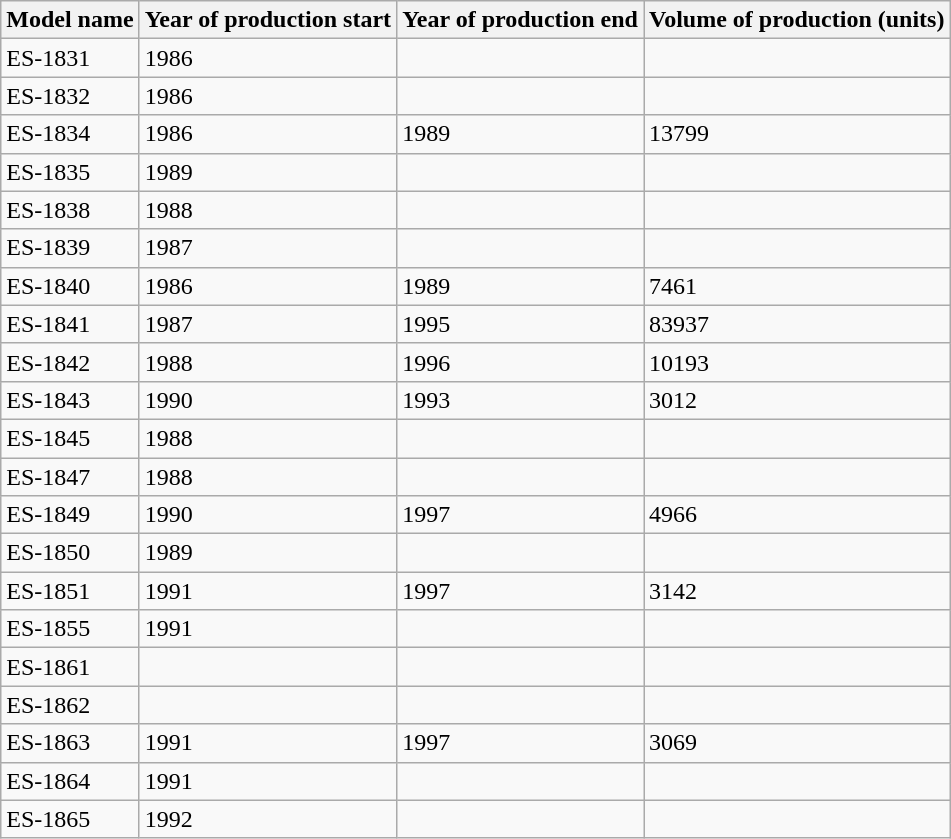<table class="wikitable sortable">
<tr>
<th>Model name</th>
<th>Year of production start</th>
<th>Year of production end</th>
<th>Volume of production (units)</th>
</tr>
<tr>
<td>ES-1831</td>
<td>1986</td>
<td></td>
<td></td>
</tr>
<tr>
<td>ES-1832</td>
<td>1986</td>
<td></td>
<td></td>
</tr>
<tr>
<td>ES-1834</td>
<td>1986</td>
<td>1989</td>
<td>13799</td>
</tr>
<tr>
<td>ES-1835</td>
<td>1989</td>
<td></td>
<td></td>
</tr>
<tr>
<td>ES-1838</td>
<td>1988</td>
<td></td>
<td></td>
</tr>
<tr>
<td>ES-1839</td>
<td>1987</td>
<td></td>
<td></td>
</tr>
<tr>
<td>ES-1840</td>
<td>1986</td>
<td>1989</td>
<td>7461</td>
</tr>
<tr>
<td>ES-1841</td>
<td>1987</td>
<td>1995</td>
<td>83937</td>
</tr>
<tr>
<td>ES-1842</td>
<td>1988</td>
<td>1996</td>
<td>10193</td>
</tr>
<tr>
<td>ES-1843</td>
<td>1990</td>
<td>1993</td>
<td>3012</td>
</tr>
<tr>
<td>ES-1845</td>
<td>1988</td>
<td></td>
<td></td>
</tr>
<tr>
<td>ES-1847</td>
<td>1988</td>
<td></td>
<td></td>
</tr>
<tr>
<td>ES-1849</td>
<td>1990</td>
<td>1997</td>
<td>4966</td>
</tr>
<tr>
<td>ES-1850</td>
<td>1989</td>
<td></td>
<td></td>
</tr>
<tr>
<td>ES-1851</td>
<td>1991</td>
<td>1997</td>
<td>3142</td>
</tr>
<tr>
<td>ES-1855</td>
<td>1991</td>
<td></td>
<td></td>
</tr>
<tr>
<td>ES-1861</td>
<td></td>
<td></td>
<td></td>
</tr>
<tr>
<td>ES-1862</td>
<td></td>
<td></td>
<td></td>
</tr>
<tr>
<td>ES-1863</td>
<td>1991</td>
<td>1997</td>
<td>3069</td>
</tr>
<tr>
<td>ES-1864</td>
<td>1991</td>
<td></td>
<td></td>
</tr>
<tr>
<td>ES-1865</td>
<td>1992</td>
<td></td>
<td></td>
</tr>
</table>
